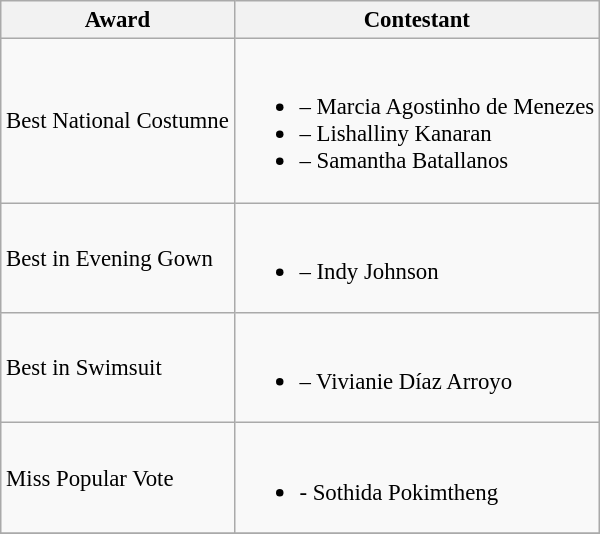<table class="wikitable sortable" style="font-size: 95%;">
<tr>
<th>Award</th>
<th>Contestant</th>
</tr>
<tr>
<td>Best National Costumne</td>
<td><br><ul><li> – Marcia Agostinho de Menezes</li><li> – Lishalliny Kanaran</li><li> – Samantha Batallanos</li></ul></td>
</tr>
<tr>
<td>Best in Evening Gown</td>
<td><br><ul><li> – Indy Johnson</li></ul></td>
</tr>
<tr>
<td>Best in Swimsuit</td>
<td><br><ul><li> – Vivianie Díaz Arroyo</li></ul></td>
</tr>
<tr>
<td>Miss Popular Vote</td>
<td><br><ul><li> - Sothida Pokimtheng</li></ul></td>
</tr>
<tr>
</tr>
</table>
